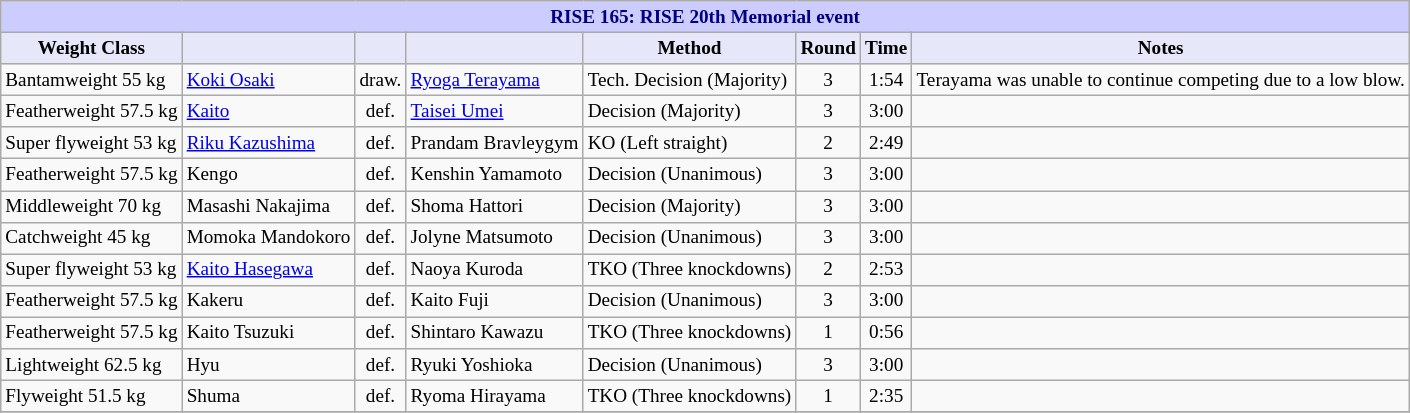<table class="wikitable" style="font-size: 80%;">
<tr>
<th colspan="8" style="background-color: #ccf; color: #000080; text-align: center;"><strong>RISE 165: RISE 20th Memorial event</strong></th>
</tr>
<tr>
<th colspan="1" style="background-color: #E6E8FA; color: #000000; text-align: center;">Weight Class</th>
<th colspan="1" style="background-color: #E6E8FA; color: #000000; text-align: center;"></th>
<th colspan="1" style="background-color: #E6E8FA; color: #000000; text-align: center;"></th>
<th colspan="1" style="background-color: #E6E8FA; color: #000000; text-align: center;"></th>
<th colspan="1" style="background-color: #E6E8FA; color: #000000; text-align: center;">Method</th>
<th colspan="1" style="background-color: #E6E8FA; color: #000000; text-align: center;">Round</th>
<th colspan="1" style="background-color: #E6E8FA; color: #000000; text-align: center;">Time</th>
<th colspan="1" style="background-color: #E6E8FA; color: #000000; text-align: center;">Notes</th>
</tr>
<tr>
<td>Bantamweight 55 kg</td>
<td> <a href='#'>Koki Osaki</a></td>
<td align="center">draw.</td>
<td> <a href='#'>Ryoga Terayama</a></td>
<td>Tech. Decision (Majority)</td>
<td align="center">3</td>
<td align="center">1:54</td>
<td>Terayama was unable to continue competing due to a low blow.</td>
</tr>
<tr>
<td>Featherweight 57.5 kg</td>
<td> <a href='#'>Kaito</a></td>
<td align="center">def.</td>
<td> <a href='#'>Taisei Umei</a></td>
<td>Decision (Majority)</td>
<td align="center">3</td>
<td align="center">3:00</td>
<td></td>
</tr>
<tr>
<td>Super flyweight 53 kg</td>
<td> <a href='#'>Riku Kazushima</a></td>
<td align="center">def.</td>
<td> Prandam Bravleygym</td>
<td>KO (Left straight)</td>
<td align="center">2</td>
<td align="center">2:49</td>
<td></td>
</tr>
<tr>
<td>Featherweight 57.5 kg</td>
<td> Kengo</td>
<td align="center">def.</td>
<td> Kenshin Yamamoto</td>
<td>Decision (Unanimous)</td>
<td align="center">3</td>
<td align="center">3:00</td>
<td></td>
</tr>
<tr>
<td>Middleweight 70 kg</td>
<td> Masashi Nakajima</td>
<td align="center">def.</td>
<td> Shoma Hattori</td>
<td>Decision (Majority)</td>
<td align="center">3</td>
<td align="center">3:00</td>
<td></td>
</tr>
<tr>
<td>Catchweight 45 kg</td>
<td> Momoka Mandokoro</td>
<td align="center">def.</td>
<td> Jolyne Matsumoto</td>
<td>Decision (Unanimous)</td>
<td align="center">3</td>
<td align="center">3:00</td>
<td></td>
</tr>
<tr>
<td>Super flyweight 53 kg</td>
<td> <a href='#'>Kaito Hasegawa</a></td>
<td align="center">def.</td>
<td> Naoya Kuroda</td>
<td>TKO (Three knockdowns)</td>
<td align="center">2</td>
<td align="center">2:53</td>
<td></td>
</tr>
<tr>
<td>Featherweight 57.5 kg</td>
<td> Kakeru</td>
<td align="center">def.</td>
<td> Kaito Fuji</td>
<td>Decision (Unanimous)</td>
<td align="center">3</td>
<td align="center">3:00</td>
<td></td>
</tr>
<tr>
<td>Featherweight 57.5 kg</td>
<td> Kaito Tsuzuki</td>
<td align="center">def.</td>
<td> Shintaro Kawazu</td>
<td>TKO (Three knockdowns)</td>
<td align="center">1</td>
<td align="center">0:56</td>
<td></td>
</tr>
<tr>
<td>Lightweight 62.5 kg</td>
<td> Hyu</td>
<td align="center">def.</td>
<td> Ryuki Yoshioka</td>
<td>Decision (Unanimous)</td>
<td align="center">3</td>
<td align="center">3:00</td>
<td></td>
</tr>
<tr>
<td>Flyweight 51.5 kg</td>
<td> Shuma</td>
<td align="center">def.</td>
<td> Ryoma Hirayama</td>
<td>TKO (Three knockdowns)</td>
<td align="center">1</td>
<td align="center">2:35</td>
<td></td>
</tr>
<tr>
</tr>
</table>
